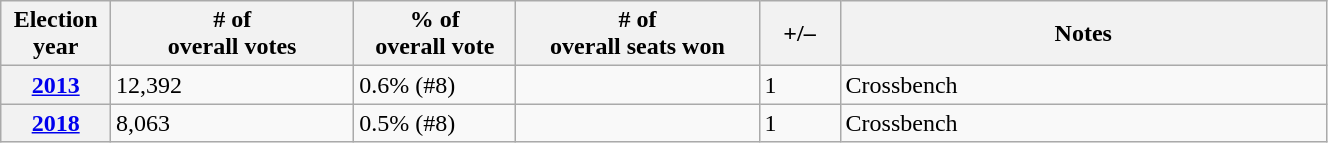<table class=wikitable width=70%>
<tr>
<th width=5%>Election year</th>
<th width=15%># of<br>overall votes</th>
<th width=10%>% of<br>overall vote</th>
<th width=15%># of<br>overall seats won</th>
<th width=5%>+/–</th>
<th width=30%>Notes</th>
</tr>
<tr>
<th><a href='#'>2013</a></th>
<td>12,392</td>
<td>0.6% (#8)</td>
<td></td>
<td> 1</td>
<td>Crossbench</td>
</tr>
<tr>
<th><a href='#'>2018</a></th>
<td>8,063</td>
<td>0.5% (#8)</td>
<td></td>
<td> 1</td>
<td>Crossbench</td>
</tr>
</table>
